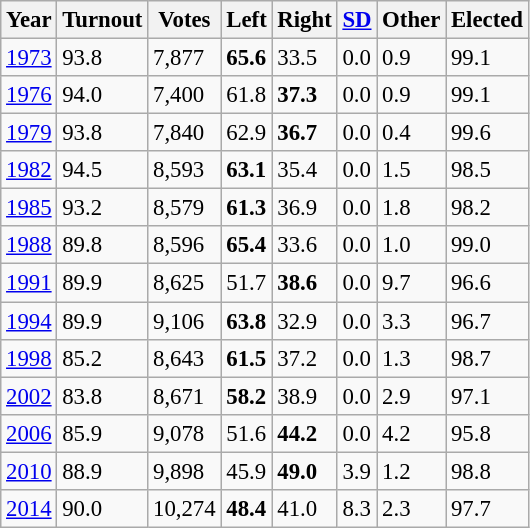<table class="wikitable sortable" style="font-size: 95%;">
<tr>
<th>Year</th>
<th>Turnout</th>
<th>Votes</th>
<th>Left</th>
<th>Right</th>
<th><a href='#'>SD</a></th>
<th>Other</th>
<th>Elected</th>
</tr>
<tr>
<td><a href='#'>1973</a></td>
<td>93.8</td>
<td>7,877</td>
<td><strong>65.6</strong></td>
<td>33.5</td>
<td>0.0</td>
<td>0.9</td>
<td>99.1</td>
</tr>
<tr>
<td><a href='#'>1976</a></td>
<td>94.0</td>
<td>7,400</td>
<td>61.8</td>
<td><strong>37.3</strong></td>
<td>0.0</td>
<td>0.9</td>
<td>99.1</td>
</tr>
<tr>
<td><a href='#'>1979</a></td>
<td>93.8</td>
<td>7,840</td>
<td>62.9</td>
<td><strong>36.7</strong></td>
<td>0.0</td>
<td>0.4</td>
<td>99.6</td>
</tr>
<tr>
<td><a href='#'>1982</a></td>
<td>94.5</td>
<td>8,593</td>
<td><strong>63.1</strong></td>
<td>35.4</td>
<td>0.0</td>
<td>1.5</td>
<td>98.5</td>
</tr>
<tr>
<td><a href='#'>1985</a></td>
<td>93.2</td>
<td>8,579</td>
<td><strong>61.3</strong></td>
<td>36.9</td>
<td>0.0</td>
<td>1.8</td>
<td>98.2</td>
</tr>
<tr>
<td><a href='#'>1988</a></td>
<td>89.8</td>
<td>8,596</td>
<td><strong>65.4</strong></td>
<td>33.6</td>
<td>0.0</td>
<td>1.0</td>
<td>99.0</td>
</tr>
<tr>
<td><a href='#'>1991</a></td>
<td>89.9</td>
<td>8,625</td>
<td>51.7</td>
<td><strong>38.6</strong></td>
<td>0.0</td>
<td>9.7</td>
<td>96.6</td>
</tr>
<tr>
<td><a href='#'>1994</a></td>
<td>89.9</td>
<td>9,106</td>
<td><strong>63.8</strong></td>
<td>32.9</td>
<td>0.0</td>
<td>3.3</td>
<td>96.7</td>
</tr>
<tr>
<td><a href='#'>1998</a></td>
<td>85.2</td>
<td>8,643</td>
<td><strong>61.5</strong></td>
<td>37.2</td>
<td>0.0</td>
<td>1.3</td>
<td>98.7</td>
</tr>
<tr>
<td><a href='#'>2002</a></td>
<td>83.8</td>
<td>8,671</td>
<td><strong>58.2</strong></td>
<td>38.9</td>
<td>0.0</td>
<td>2.9</td>
<td>97.1</td>
</tr>
<tr>
<td><a href='#'>2006</a></td>
<td>85.9</td>
<td>9,078</td>
<td>51.6</td>
<td><strong>44.2</strong></td>
<td>0.0</td>
<td>4.2</td>
<td>95.8</td>
</tr>
<tr>
<td><a href='#'>2010</a></td>
<td>88.9</td>
<td>9,898</td>
<td>45.9</td>
<td><strong>49.0</strong></td>
<td>3.9</td>
<td>1.2</td>
<td>98.8</td>
</tr>
<tr>
<td><a href='#'>2014</a></td>
<td>90.0</td>
<td>10,274</td>
<td><strong>48.4</strong></td>
<td>41.0</td>
<td>8.3</td>
<td>2.3</td>
<td>97.7</td>
</tr>
</table>
